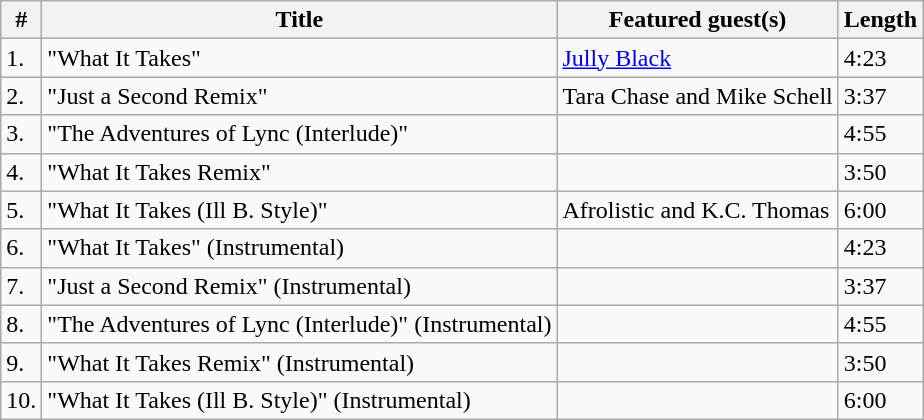<table class="wikitable">
<tr>
<th>#</th>
<th>Title</th>
<th>Featured guest(s)</th>
<th>Length</th>
</tr>
<tr>
<td>1.</td>
<td>"What It Takes"</td>
<td><a href='#'>Jully Black</a></td>
<td>4:23</td>
</tr>
<tr>
<td>2.</td>
<td>"Just a Second Remix"</td>
<td>Tara Chase and Mike Schell</td>
<td>3:37</td>
</tr>
<tr>
<td>3.</td>
<td>"The Adventures of Lync (Interlude)"</td>
<td></td>
<td>4:55</td>
</tr>
<tr>
<td>4.</td>
<td>"What It Takes Remix"</td>
<td></td>
<td>3:50</td>
</tr>
<tr>
<td>5.</td>
<td>"What It Takes (Ill B. Style)"</td>
<td>Afrolistic and K.C. Thomas</td>
<td>6:00</td>
</tr>
<tr>
<td>6.</td>
<td>"What It Takes" (Instrumental)</td>
<td></td>
<td>4:23</td>
</tr>
<tr>
<td>7.</td>
<td>"Just a Second Remix" (Instrumental)</td>
<td></td>
<td>3:37</td>
</tr>
<tr>
<td>8.</td>
<td>"The Adventures of Lync (Interlude)" (Instrumental)</td>
<td></td>
<td>4:55</td>
</tr>
<tr>
<td>9.</td>
<td>"What It Takes Remix" (Instrumental)</td>
<td></td>
<td>3:50</td>
</tr>
<tr>
<td>10.</td>
<td>"What It Takes (Ill B. Style)" (Instrumental)</td>
<td></td>
<td>6:00</td>
</tr>
</table>
